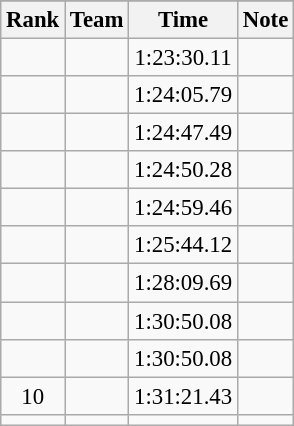<table class="wikitable sortable" style=" text-align:center; font-size:95%;">
<tr>
</tr>
<tr>
<th>Rank</th>
<th>Team</th>
<th>Time</th>
<th>Note</th>
</tr>
<tr>
<td></td>
<td align=left></td>
<td>1:23:30.11</td>
<td></td>
</tr>
<tr>
<td></td>
<td align=left></td>
<td>1:24:05.79</td>
<td></td>
</tr>
<tr>
<td></td>
<td align=left></td>
<td>1:24:47.49</td>
<td></td>
</tr>
<tr>
<td></td>
<td align=left></td>
<td>1:24:50.28</td>
<td></td>
</tr>
<tr>
<td></td>
<td align=left></td>
<td>1:24:59.46</td>
<td></td>
</tr>
<tr>
<td></td>
<td align=left></td>
<td>1:25:44.12</td>
<td></td>
</tr>
<tr>
<td></td>
<td align=left></td>
<td>1:28:09.69</td>
<td></td>
</tr>
<tr>
<td></td>
<td align=left></td>
<td>1:30:50.08</td>
<td></td>
</tr>
<tr>
<td></td>
<td align=left></td>
<td>1:30:50.08</td>
<td></td>
</tr>
<tr>
<td>10</td>
<td align=left></td>
<td>1:31:21.43</td>
<td></td>
</tr>
<tr>
<td></td>
<td align=left></td>
<td></td>
<td></td>
</tr>
</table>
